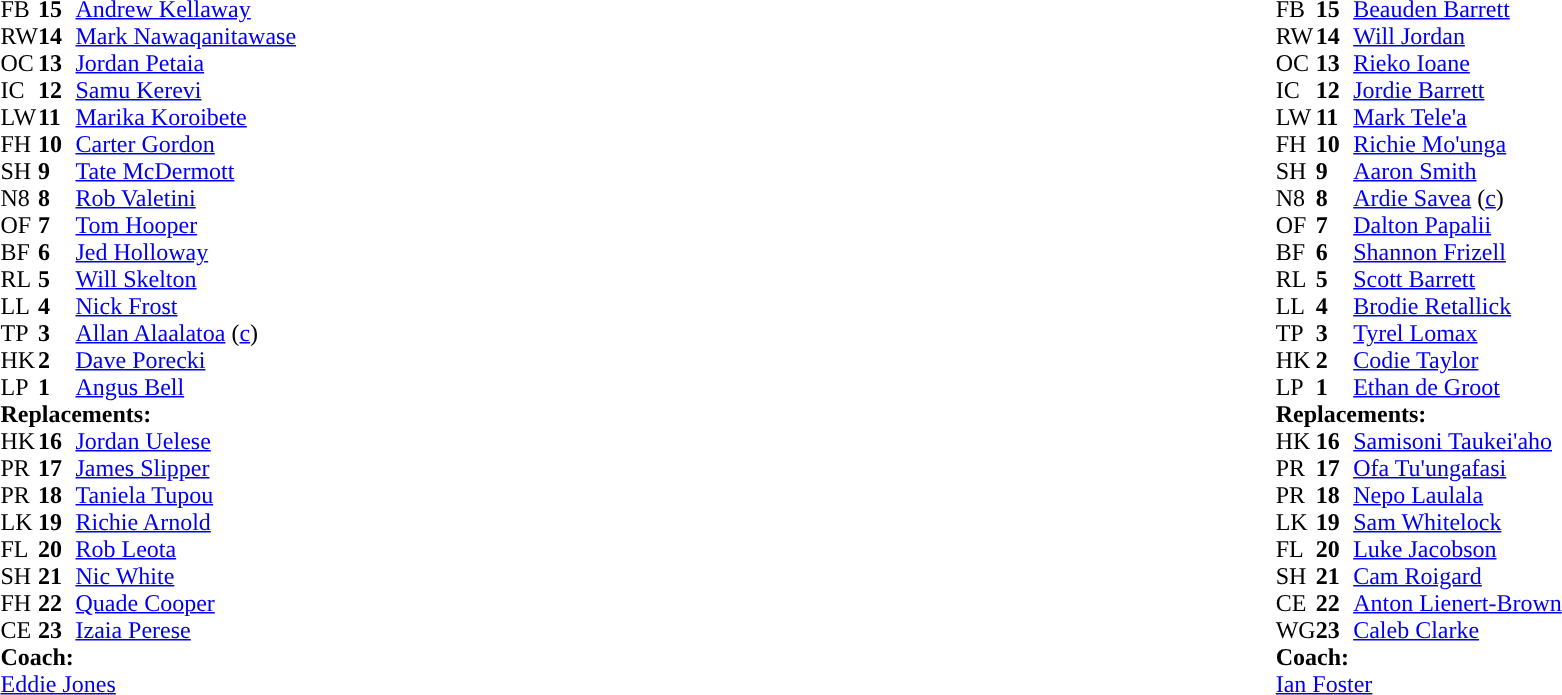<table style="width:100%">
<tr>
<td style="vertical-align:top;width:50%"><br><table cellspacing="0" cellpadding="0">
<tr>
<th width="25"></th>
<th width="25"></th>
</tr>
<tr>
<td>FB</td>
<td><strong>15</strong></td>
<td><a href='#'>Andrew Kellaway</a></td>
</tr>
<tr>
<td>RW</td>
<td><strong>14</strong></td>
<td><a href='#'>Mark Nawaqanitawase</a></td>
</tr>
<tr>
<td>OC</td>
<td><strong>13</strong></td>
<td><a href='#'>Jordan Petaia</a></td>
<td></td>
<td></td>
</tr>
<tr>
<td>IC</td>
<td><strong>12</strong></td>
<td><a href='#'>Samu Kerevi</a></td>
</tr>
<tr>
<td>LW</td>
<td><strong>11</strong></td>
<td><a href='#'>Marika Koroibete</a></td>
<td></td>
</tr>
<tr>
<td>FH</td>
<td><strong>10</strong></td>
<td><a href='#'>Carter Gordon</a></td>
<td></td>
<td></td>
</tr>
<tr>
<td>SH</td>
<td><strong>9</strong></td>
<td><a href='#'>Tate McDermott</a></td>
<td></td>
<td></td>
</tr>
<tr>
<td>N8</td>
<td><strong>8</strong></td>
<td><a href='#'>Rob Valetini</a></td>
</tr>
<tr>
<td>OF</td>
<td><strong>7</strong></td>
<td><a href='#'>Tom Hooper</a></td>
<td></td>
<td></td>
<td></td>
<td></td>
</tr>
<tr>
<td>BF</td>
<td><strong>6</strong></td>
<td><a href='#'>Jed Holloway</a></td>
<td></td>
<td></td>
</tr>
<tr>
<td>RL</td>
<td><strong>5</strong></td>
<td><a href='#'>Will Skelton</a></td>
<td></td>
<td></td>
</tr>
<tr>
<td>LL</td>
<td><strong>4</strong></td>
<td><a href='#'>Nick Frost</a></td>
</tr>
<tr>
<td>TP</td>
<td><strong>3</strong></td>
<td><a href='#'>Allan Alaalatoa</a> (<a href='#'>c</a>)</td>
<td></td>
<td></td>
</tr>
<tr>
<td>HK</td>
<td><strong>2</strong></td>
<td><a href='#'>Dave Porecki</a></td>
<td></td>
<td></td>
</tr>
<tr>
<td>LP</td>
<td><strong>1</strong></td>
<td><a href='#'>Angus Bell</a></td>
<td></td>
<td></td>
<td></td>
</tr>
<tr>
<td colspan="3"><strong>Replacements:</strong></td>
</tr>
<tr>
<td>HK</td>
<td><strong>16</strong></td>
<td><a href='#'>Jordan Uelese</a></td>
<td></td>
<td></td>
</tr>
<tr>
<td>PR</td>
<td><strong>17</strong></td>
<td><a href='#'>James Slipper</a></td>
<td></td>
<td></td>
</tr>
<tr>
<td>PR</td>
<td><strong>18</strong></td>
<td><a href='#'>Taniela Tupou</a></td>
<td></td>
<td></td>
<td></td>
<td></td>
</tr>
<tr>
<td>LK</td>
<td><strong>19</strong></td>
<td><a href='#'>Richie Arnold</a></td>
<td></td>
<td></td>
</tr>
<tr>
<td>FL</td>
<td><strong>20</strong></td>
<td><a href='#'>Rob Leota</a></td>
<td></td>
<td></td>
</tr>
<tr>
<td>SH</td>
<td><strong>21</strong></td>
<td><a href='#'>Nic White</a></td>
<td></td>
<td></td>
</tr>
<tr>
<td>FH</td>
<td><strong>22</strong></td>
<td><a href='#'>Quade Cooper</a></td>
<td></td>
<td></td>
</tr>
<tr>
<td>CE</td>
<td><strong>23</strong></td>
<td><a href='#'>Izaia Perese</a></td>
<td></td>
<td></td>
</tr>
<tr>
<td colspan="3"><strong>Coach:</strong></td>
</tr>
<tr>
<td colspan="3"> <a href='#'>Eddie Jones</a></td>
</tr>
</table>
</td>
<td style="vertical-align:top"></td>
<td style="vertical-align:top;width:50%"><br><table cellspacing="0" cellpadding="0" style="margin:auto">
<tr>
<th width="25"></th>
<th width="25"></th>
</tr>
<tr>
<td>FB</td>
<td><strong>15</strong></td>
<td><a href='#'>Beauden Barrett</a></td>
<td></td>
<td></td>
</tr>
<tr>
<td>RW</td>
<td><strong>14</strong></td>
<td><a href='#'>Will Jordan</a></td>
</tr>
<tr>
<td>OC</td>
<td><strong>13</strong></td>
<td><a href='#'>Rieko Ioane</a></td>
</tr>
<tr>
<td>IC</td>
<td><strong>12</strong></td>
<td><a href='#'>Jordie Barrett</a></td>
<td></td>
<td></td>
</tr>
<tr>
<td>LW</td>
<td><strong>11</strong></td>
<td><a href='#'>Mark Tele'a</a></td>
</tr>
<tr>
<td>FH</td>
<td><strong>10</strong></td>
<td><a href='#'>Richie Mo'unga</a></td>
</tr>
<tr>
<td>SH</td>
<td><strong>9</strong></td>
<td><a href='#'>Aaron Smith</a></td>
<td></td>
<td></td>
</tr>
<tr>
<td>N8</td>
<td><strong>8</strong></td>
<td><a href='#'>Ardie Savea</a> (<a href='#'>c</a>)</td>
</tr>
<tr>
<td>OF</td>
<td><strong>7</strong></td>
<td><a href='#'>Dalton Papalii</a></td>
</tr>
<tr>
<td>BF</td>
<td><strong>6</strong></td>
<td><a href='#'>Shannon Frizell</a></td>
<td></td>
<td></td>
</tr>
<tr>
<td>RL</td>
<td><strong>5</strong></td>
<td><a href='#'>Scott Barrett</a></td>
</tr>
<tr>
<td>LL</td>
<td><strong>4</strong></td>
<td><a href='#'>Brodie Retallick</a></td>
<td></td>
<td></td>
</tr>
<tr>
<td>TP</td>
<td><strong>3</strong></td>
<td><a href='#'>Tyrel Lomax</a></td>
<td></td>
<td></td>
</tr>
<tr>
<td>HK</td>
<td><strong>2</strong></td>
<td><a href='#'>Codie Taylor</a></td>
<td></td>
<td></td>
</tr>
<tr>
<td>LP</td>
<td><strong>1</strong></td>
<td><a href='#'>Ethan de Groot</a></td>
<td></td>
<td></td>
</tr>
<tr>
<td colspan="3"><strong>Replacements:</strong></td>
</tr>
<tr>
<td>HK</td>
<td><strong>16</strong></td>
<td><a href='#'>Samisoni Taukei'aho</a></td>
<td></td>
<td></td>
</tr>
<tr>
<td>PR</td>
<td><strong>17</strong></td>
<td><a href='#'>Ofa Tu'ungafasi</a></td>
<td></td>
<td></td>
</tr>
<tr>
<td>PR</td>
<td><strong>18</strong></td>
<td><a href='#'>Nepo Laulala</a></td>
<td></td>
<td></td>
</tr>
<tr>
<td>LK</td>
<td><strong>19</strong></td>
<td><a href='#'>Sam Whitelock</a></td>
<td></td>
<td></td>
</tr>
<tr>
<td>FL</td>
<td><strong>20</strong></td>
<td><a href='#'>Luke Jacobson</a></td>
<td></td>
<td></td>
</tr>
<tr>
<td>SH</td>
<td><strong>21</strong></td>
<td><a href='#'>Cam Roigard</a></td>
<td></td>
<td></td>
</tr>
<tr>
<td>CE</td>
<td><strong>22</strong></td>
<td><a href='#'>Anton Lienert-Brown</a></td>
<td></td>
<td></td>
</tr>
<tr>
<td>WG</td>
<td><strong>23</strong></td>
<td><a href='#'>Caleb Clarke</a></td>
<td></td>
<td></td>
</tr>
<tr>
<td colspan="3"><strong>Coach:</strong></td>
</tr>
<tr>
<td colspan="3"> <a href='#'>Ian Foster</a></td>
</tr>
</table>
</td>
</tr>
</table>
